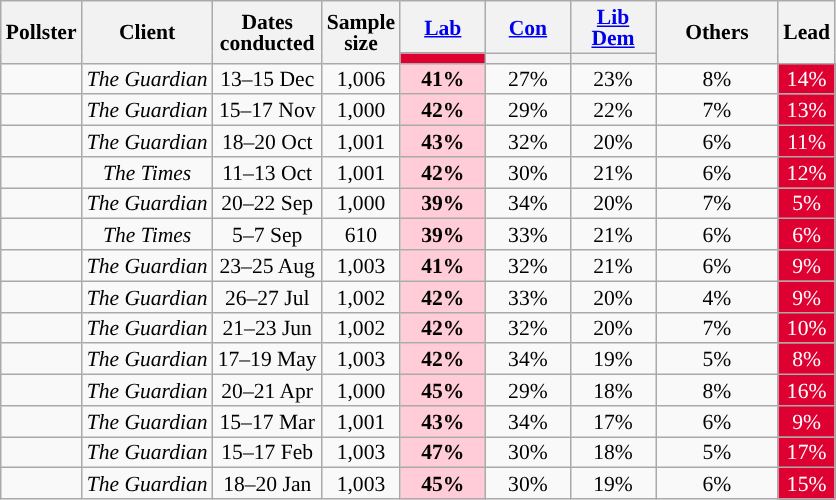<table class="wikitable sortable mw-datatable" style="text-align:center;font-size:90%;line-height:14px;">
<tr>
<th rowspan="2">Pollster</th>
<th rowspan="2">Client</th>
<th rowspan="2">Dates<br>conducted</th>
<th rowspan="2" data-sort-type="number">Sample<br>size</th>
<th class="unsortable" style="width:50px;"><a href='#'>Lab</a></th>
<th class="unsortable" style="width:50px;"><a href='#'>Con</a></th>
<th class="unsortable" style="width:50px;"><a href='#'>Lib Dem</a></th>
<th rowspan="2" class="unsortable" style="width:75px;">Others</th>
<th rowspan="2">Lead</th>
</tr>
<tr>
<th data-sort-type="number" style="background:#DE0031;"></th>
<th data-sort-type="number" style="background:"></th>
<th data-sort-type="number" style="background:"></th>
</tr>
<tr>
<td></td>
<td><em>The Guardian</em></td>
<td>13–15 Dec</td>
<td>1,006</td>
<td style="background:#FFCCD7;"><strong>41%</strong></td>
<td>27%</td>
<td>23%</td>
<td>8%</td>
<td style="background:#DE0031;color:#FFFFFF;">14%</td>
</tr>
<tr>
<td></td>
<td><em>The Guardian</em></td>
<td>15–17 Nov</td>
<td>1,000</td>
<td style="background:#FFCCD7;"><strong>42%</strong></td>
<td>29%</td>
<td>22%</td>
<td>7%</td>
<td style="background:#DE0031;color:#FFFFFF;">13%</td>
</tr>
<tr>
<td></td>
<td><em>The Guardian</em></td>
<td>18–20 Oct</td>
<td>1,001</td>
<td style="background:#FFCCD7;"><strong>43%</strong></td>
<td>32%</td>
<td>20%</td>
<td>6%</td>
<td style="background:#DE0031;color:#FFFFFF;">11%</td>
</tr>
<tr>
<td></td>
<td><em>The Times</em></td>
<td>11–13 Oct</td>
<td>1,001</td>
<td style="background:#FFCCD7;"><strong>42%</strong></td>
<td>30%</td>
<td>21%</td>
<td>6%</td>
<td style="background:#DE0031;color:#FFFFFF;">12%</td>
</tr>
<tr>
<td></td>
<td><em>The Guardian</em></td>
<td>20–22 Sep</td>
<td>1,000</td>
<td style="background:#FFCCD7;"><strong>39%</strong></td>
<td>34%</td>
<td>20%</td>
<td>7%</td>
<td style="background:#DE0031;color:#FFFFFF;">5%</td>
</tr>
<tr>
<td></td>
<td><em>The Times</em></td>
<td>5–7 Sep</td>
<td>610</td>
<td style="background:#FFCCD7;"><strong>39%</strong></td>
<td>33%</td>
<td>21%</td>
<td>6%</td>
<td style="background:#DE0031;color:#FFFFFF;">6%</td>
</tr>
<tr>
<td></td>
<td><em>The Guardian</em></td>
<td>23–25 Aug</td>
<td>1,003</td>
<td style="background:#FFCCD7;"><strong>41%</strong></td>
<td>32%</td>
<td>21%</td>
<td>6%</td>
<td style="background:#DE0031;color:#FFFFFF;">9%</td>
</tr>
<tr>
<td></td>
<td><em>The Guardian</em></td>
<td>26–27 Jul</td>
<td>1,002</td>
<td style="background:#FFCCD7;"><strong>42%</strong></td>
<td>33%</td>
<td>20%</td>
<td>4%</td>
<td style="background:#DE0031;color:#FFFFFF;">9%</td>
</tr>
<tr>
<td></td>
<td><em>The Guardian</em></td>
<td>21–23 Jun</td>
<td>1,002</td>
<td style="background:#FFCCD7;"><strong>42%</strong></td>
<td>32%</td>
<td>20%</td>
<td>7%</td>
<td style="background:#DE0031;color:#FFFFFF;">10%</td>
</tr>
<tr>
<td></td>
<td><em>The Guardian</em></td>
<td>17–19 May</td>
<td>1,003</td>
<td style="background:#FFCCD7;"><strong>42%</strong></td>
<td>34%</td>
<td>19%</td>
<td>5%</td>
<td style="background:#DE0031;color:#FFFFFF;">8%</td>
</tr>
<tr>
<td></td>
<td><em>The Guardian</em></td>
<td>20–21 Apr</td>
<td>1,000</td>
<td style="background:#FFCCD7;"><strong>45%</strong></td>
<td>29%</td>
<td>18%</td>
<td>8%</td>
<td style="background:#DE0031;color:#FFFFFF;">16%</td>
</tr>
<tr>
<td></td>
<td><em>The Guardian</em></td>
<td>15–17 Mar</td>
<td>1,001</td>
<td style="background:#FFCCD7;"><strong>43%</strong></td>
<td>34%</td>
<td>17%</td>
<td>6%</td>
<td style="background:#DE0031;color:#FFFFFF;">9%</td>
</tr>
<tr>
<td></td>
<td><em>The Guardian</em></td>
<td>15–17 Feb</td>
<td>1,003</td>
<td style="background:#FFCCD7;"><strong>47%</strong></td>
<td>30%</td>
<td>18%</td>
<td>5%</td>
<td style="background:#DE0031;color:#FFFFFF;">17%</td>
</tr>
<tr>
<td></td>
<td><em>The Guardian</em></td>
<td>18–20 Jan</td>
<td>1,003</td>
<td style="background:#FFCCD7;"><strong>45%</strong></td>
<td>30%</td>
<td>19%</td>
<td>6%</td>
<td style="background:#DE0031;color:#FFFFFF;">15%</td>
</tr>
</table>
